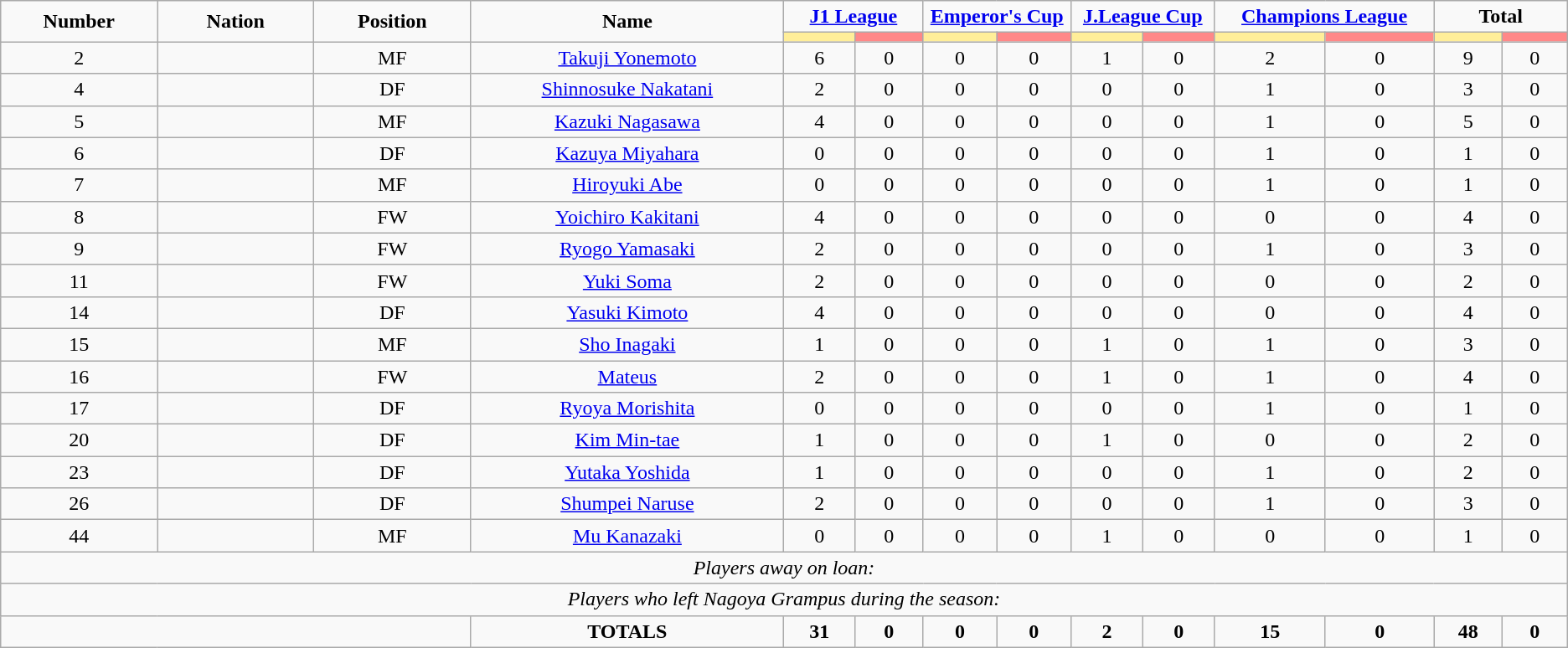<table class="wikitable" style="font-size: 100%; text-align: center;">
<tr>
<td rowspan="2" width="10%" align="center"><strong>Number</strong></td>
<td rowspan="2" width="10%" align="center"><strong>Nation</strong></td>
<td rowspan="2" width="10%" align="center"><strong>Position</strong></td>
<td rowspan="2" width="20%" align="center"><strong>Name</strong></td>
<td colspan="2" align="center"><strong><a href='#'>J1 League</a></strong></td>
<td colspan="2" align="center"><strong><a href='#'>Emperor's Cup</a></strong></td>
<td colspan="2" align="center"><strong><a href='#'>J.League Cup</a></strong></td>
<td colspan="2" align="center"><strong><a href='#'>Champions League</a></strong></td>
<td colspan="2" align="center"><strong>Total</strong></td>
</tr>
<tr>
<th width=60 style="background: #FFEE99"></th>
<th width=60 style="background: #FF8888"></th>
<th width=60 style="background: #FFEE99"></th>
<th width=60 style="background: #FF8888"></th>
<th width=60 style="background: #FFEE99"></th>
<th width=60 style="background: #FF8888"></th>
<th width=100 style="background: #FFEE99"></th>
<th width=100 style="background: #FF8888"></th>
<th width=60 style="background: #FFEE99"></th>
<th width=60 style="background: #FF8888"></th>
</tr>
<tr>
<td>2</td>
<td></td>
<td>MF</td>
<td><a href='#'>Takuji Yonemoto</a></td>
<td>6</td>
<td>0</td>
<td>0</td>
<td>0</td>
<td>1</td>
<td>0</td>
<td>2</td>
<td>0</td>
<td>9</td>
<td>0</td>
</tr>
<tr>
<td>4</td>
<td></td>
<td>DF</td>
<td><a href='#'>Shinnosuke Nakatani</a></td>
<td>2</td>
<td>0</td>
<td>0</td>
<td>0</td>
<td>0</td>
<td>0</td>
<td>1</td>
<td>0</td>
<td>3</td>
<td>0</td>
</tr>
<tr>
<td>5</td>
<td></td>
<td>MF</td>
<td><a href='#'>Kazuki Nagasawa</a></td>
<td>4</td>
<td>0</td>
<td>0</td>
<td>0</td>
<td>0</td>
<td>0</td>
<td>1</td>
<td>0</td>
<td>5</td>
<td>0</td>
</tr>
<tr>
<td>6</td>
<td></td>
<td>DF</td>
<td><a href='#'>Kazuya Miyahara</a></td>
<td>0</td>
<td>0</td>
<td>0</td>
<td>0</td>
<td>0</td>
<td>0</td>
<td>1</td>
<td>0</td>
<td>1</td>
<td>0</td>
</tr>
<tr>
<td>7</td>
<td></td>
<td>MF</td>
<td><a href='#'>Hiroyuki Abe</a></td>
<td>0</td>
<td>0</td>
<td>0</td>
<td>0</td>
<td>0</td>
<td>0</td>
<td>1</td>
<td>0</td>
<td>1</td>
<td>0</td>
</tr>
<tr>
<td>8</td>
<td></td>
<td>FW</td>
<td><a href='#'>Yoichiro Kakitani</a></td>
<td>4</td>
<td>0</td>
<td>0</td>
<td>0</td>
<td>0</td>
<td>0</td>
<td>0</td>
<td>0</td>
<td>4</td>
<td>0</td>
</tr>
<tr>
<td>9</td>
<td></td>
<td>FW</td>
<td><a href='#'>Ryogo Yamasaki</a></td>
<td>2</td>
<td>0</td>
<td>0</td>
<td>0</td>
<td>0</td>
<td>0</td>
<td>1</td>
<td>0</td>
<td>3</td>
<td>0</td>
</tr>
<tr>
<td>11</td>
<td></td>
<td>FW</td>
<td><a href='#'>Yuki Soma</a></td>
<td>2</td>
<td>0</td>
<td>0</td>
<td>0</td>
<td>0</td>
<td>0</td>
<td>0</td>
<td>0</td>
<td>2</td>
<td>0</td>
</tr>
<tr>
<td>14</td>
<td></td>
<td>DF</td>
<td><a href='#'>Yasuki Kimoto</a></td>
<td>4</td>
<td>0</td>
<td>0</td>
<td>0</td>
<td>0</td>
<td>0</td>
<td>0</td>
<td>0</td>
<td>4</td>
<td>0</td>
</tr>
<tr>
<td>15</td>
<td></td>
<td>MF</td>
<td><a href='#'>Sho Inagaki</a></td>
<td>1</td>
<td>0</td>
<td>0</td>
<td>0</td>
<td>1</td>
<td>0</td>
<td>1</td>
<td>0</td>
<td>3</td>
<td>0</td>
</tr>
<tr>
<td>16</td>
<td></td>
<td>FW</td>
<td><a href='#'>Mateus</a></td>
<td>2</td>
<td>0</td>
<td>0</td>
<td>0</td>
<td>1</td>
<td>0</td>
<td>1</td>
<td>0</td>
<td>4</td>
<td>0</td>
</tr>
<tr>
<td>17</td>
<td></td>
<td>DF</td>
<td><a href='#'>Ryoya Morishita</a></td>
<td>0</td>
<td>0</td>
<td>0</td>
<td>0</td>
<td>0</td>
<td>0</td>
<td>1</td>
<td>0</td>
<td>1</td>
<td>0</td>
</tr>
<tr>
<td>20</td>
<td></td>
<td>DF</td>
<td><a href='#'>Kim Min-tae</a></td>
<td>1</td>
<td>0</td>
<td>0</td>
<td>0</td>
<td>1</td>
<td>0</td>
<td>0</td>
<td>0</td>
<td>2</td>
<td>0</td>
</tr>
<tr>
<td>23</td>
<td></td>
<td>DF</td>
<td><a href='#'>Yutaka Yoshida</a></td>
<td>1</td>
<td>0</td>
<td>0</td>
<td>0</td>
<td>0</td>
<td>0</td>
<td>1</td>
<td>0</td>
<td>2</td>
<td>0</td>
</tr>
<tr>
<td>26</td>
<td></td>
<td>DF</td>
<td><a href='#'>Shumpei Naruse</a></td>
<td>2</td>
<td>0</td>
<td>0</td>
<td>0</td>
<td>0</td>
<td>0</td>
<td>1</td>
<td>0</td>
<td>3</td>
<td>0</td>
</tr>
<tr>
<td>44</td>
<td></td>
<td>MF</td>
<td><a href='#'>Mu Kanazaki</a></td>
<td>0</td>
<td>0</td>
<td>0</td>
<td>0</td>
<td>1</td>
<td>0</td>
<td>0</td>
<td>0</td>
<td>1</td>
<td>0</td>
</tr>
<tr>
<td colspan="14"><em>Players away on loan:</em></td>
</tr>
<tr>
<td colspan="14"><em>Players who left Nagoya Grampus during the season:</em></td>
</tr>
<tr>
<td colspan="3"></td>
<td><strong>TOTALS</strong></td>
<td><strong>31</strong></td>
<td><strong>0</strong></td>
<td><strong>0</strong></td>
<td><strong>0</strong></td>
<td><strong>2</strong></td>
<td><strong>0</strong></td>
<td><strong>15</strong></td>
<td><strong>0</strong></td>
<td><strong>48</strong></td>
<td><strong>0</strong></td>
</tr>
</table>
